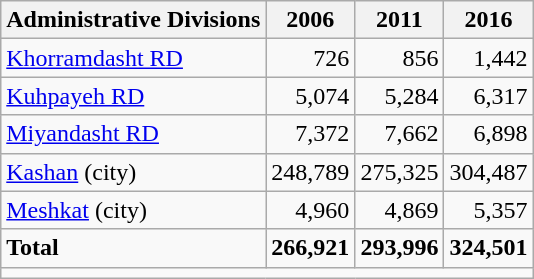<table class="wikitable">
<tr>
<th>Administrative Divisions</th>
<th>2006</th>
<th>2011</th>
<th>2016</th>
</tr>
<tr>
<td><a href='#'>Khorramdasht RD</a></td>
<td style="text-align: right;">726</td>
<td style="text-align: right;">856</td>
<td style="text-align: right;">1,442</td>
</tr>
<tr>
<td><a href='#'>Kuhpayeh RD</a></td>
<td style="text-align: right;">5,074</td>
<td style="text-align: right;">5,284</td>
<td style="text-align: right;">6,317</td>
</tr>
<tr>
<td><a href='#'>Miyandasht RD</a></td>
<td style="text-align: right;">7,372</td>
<td style="text-align: right;">7,662</td>
<td style="text-align: right;">6,898</td>
</tr>
<tr>
<td><a href='#'>Kashan</a> (city)</td>
<td style="text-align: right;">248,789</td>
<td style="text-align: right;">275,325</td>
<td style="text-align: right;">304,487</td>
</tr>
<tr>
<td><a href='#'>Meshkat</a> (city)</td>
<td style="text-align: right;">4,960</td>
<td style="text-align: right;">4,869</td>
<td style="text-align: right;">5,357</td>
</tr>
<tr>
<td><strong>Total</strong></td>
<td style="text-align: right;"><strong>266,921</strong></td>
<td style="text-align: right;"><strong>293,996</strong></td>
<td style="text-align: right;"><strong>324,501</strong></td>
</tr>
<tr>
<td colspan=4></td>
</tr>
</table>
